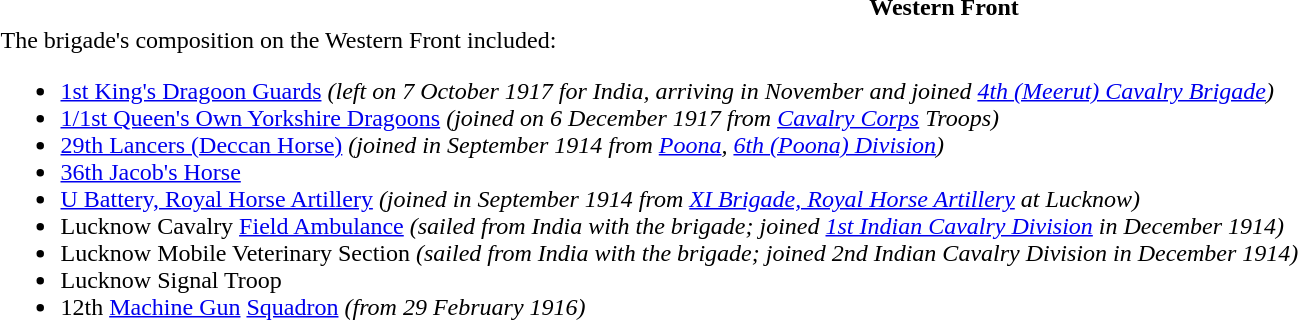<table class="toccolours collapsible collapsed" style="width:100%; background:transparent;">
<tr>
<th>Western Front</th>
</tr>
<tr>
<td>The brigade's composition on the Western Front included:<br><ul><li><a href='#'>1st King's Dragoon Guards</a> <em>(left on 7 October 1917 for India, arriving in November and joined <a href='#'>4th (Meerut) Cavalry Brigade</a>)</em></li><li><a href='#'>1/1st Queen's Own Yorkshire Dragoons</a> <em>(joined on 6 December 1917 from <a href='#'>Cavalry Corps</a> Troops)</em></li><li><a href='#'>29th Lancers (Deccan Horse)</a> <em>(joined in September 1914 from <a href='#'>Poona</a>, <a href='#'>6th (Poona) Division</a>)</em></li><li><a href='#'>36th Jacob's Horse</a></li><li><a href='#'>U Battery, Royal Horse Artillery</a> <em>(joined in September 1914 from <a href='#'>XI Brigade, Royal Horse Artillery</a> at Lucknow)</em></li><li>Lucknow Cavalry <a href='#'>Field Ambulance</a> <em>(sailed from India with the brigade; joined <a href='#'>1st Indian Cavalry Division</a> in December 1914)</em></li><li>Lucknow Mobile Veterinary Section <em>(sailed from India with the brigade; joined 2nd Indian Cavalry Division in December 1914)</em></li><li>Lucknow Signal Troop</li><li>12th <a href='#'>Machine Gun</a> <a href='#'>Squadron</a> <em>(from 29 February 1916)</em></li></ul></td>
</tr>
</table>
